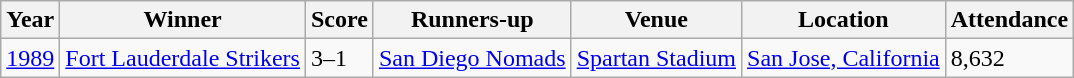<table class="wikitable">
<tr>
<th>Year</th>
<th>Winner</th>
<th>Score</th>
<th>Runners-up</th>
<th>Venue</th>
<th>Location</th>
<th>Attendance</th>
</tr>
<tr>
<td><a href='#'>1989</a></td>
<td><a href='#'>Fort Lauderdale Strikers</a></td>
<td>3–1</td>
<td><a href='#'>San Diego Nomads</a></td>
<td><a href='#'>Spartan Stadium</a></td>
<td><a href='#'>San Jose, California</a></td>
<td>8,632</td>
</tr>
</table>
